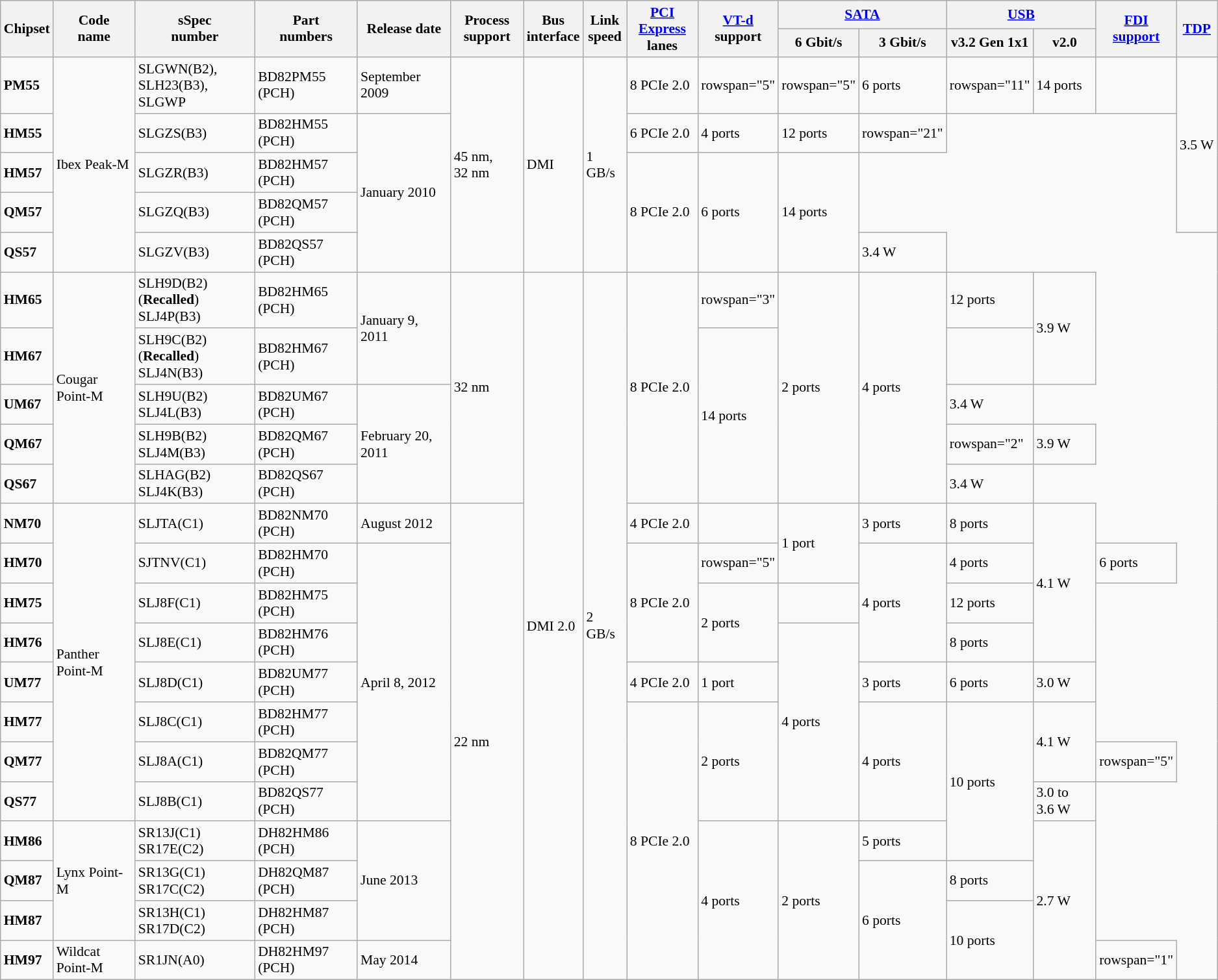<table class="wikitable" style="font-size: 90%;">
<tr>
<th rowspan="2">Chipset</th>
<th rowspan="2">Code<br>name</th>
<th rowspan="2">sSpec<br>number</th>
<th rowspan="2">Part<br>numbers</th>
<th rowspan="2">Release date</th>
<th rowspan="2">Process<br>support</th>
<th rowspan="2">Bus<br>interface</th>
<th rowspan="2">Link<br>speed</th>
<th rowspan="2"><a href='#'>PCI Express</a><br>lanes</th>
<th rowspan="2"><a href='#'>VT-d</a><br>support</th>
<th colspan="2"><a href='#'>SATA</a></th>
<th colspan="2"><a href='#'>USB</a></th>
<th rowspan="2"><a href='#'>FDI</a><br><a href='#'>support</a></th>
<th rowspan="2"><a href='#'>TDP</a></th>
</tr>
<tr>
<th>6 Gbit/s</th>
<th>3 Gbit/s</th>
<th>v3.2 Gen 1x1</th>
<th>v2.0</th>
</tr>
<tr>
<td><strong>PM55</strong></td>
<td rowspan="5">Ibex Peak-M</td>
<td>SLGWN(B2),<br>SLH23(B3),<br> SLGWP</td>
<td>BD82PM55 (PCH)</td>
<td>September 2009</td>
<td rowspan="5">45 nm, 32 nm</td>
<td rowspan="5">DMI</td>
<td rowspan="5">1 GB/s</td>
<td>8 PCIe 2.0</td>
<td>rowspan="5" </td>
<td>rowspan="5" </td>
<td>6 ports</td>
<td>rowspan="11" </td>
<td>14 ports</td>
<td></td>
<td rowspan="4">3.5 W</td>
</tr>
<tr>
<td><strong>HM55</strong></td>
<td>SLGZS(B3)</td>
<td>BD82HM55 (PCH)</td>
<td rowspan="4">January 2010</td>
<td>6 PCIe 2.0</td>
<td>4 ports</td>
<td>12 ports</td>
<td>rowspan="21" </td>
</tr>
<tr>
<td><strong>HM57</strong></td>
<td>SLGZR(B3)</td>
<td>BD82HM57 (PCH)</td>
<td rowspan="3">8 PCIe 2.0</td>
<td rowspan="3">6 ports</td>
<td rowspan="3">14 ports</td>
</tr>
<tr>
<td><strong>QM57</strong></td>
<td>SLGZQ(B3)</td>
<td>BD82QM57 (PCH)</td>
</tr>
<tr>
<td><strong>QS57</strong></td>
<td>SLGZV(B3)</td>
<td>BD82QS57 (PCH)</td>
<td>3.4 W</td>
</tr>
<tr>
<td><strong>HM65</strong></td>
<td rowspan="5">Cougar Point-M</td>
<td>SLH9D(B2) (<strong>Recalled</strong>)<br>SLJ4P(B3)</td>
<td>BD82HM65 (PCH)</td>
<td rowspan="2">January 9, 2011</td>
<td rowspan="5">32 nm</td>
<td rowspan="17">DMI 2.0</td>
<td rowspan="17">2 GB/s</td>
<td rowspan="5">8 PCIe 2.0</td>
<td>rowspan="3" </td>
<td rowspan="5">2 ports</td>
<td rowspan="5">4 ports</td>
<td>12 ports</td>
<td rowspan="2">3.9 W</td>
</tr>
<tr>
<td><strong>HM67</strong></td>
<td>SLH9C(B2) (<strong>Recalled</strong>)<br>SLJ4N(B3)</td>
<td>BD82HM67 (PCH)</td>
<td rowspan="4">14 ports</td>
</tr>
<tr>
<td><strong>UM67</strong></td>
<td>SLH9U(B2)<br>SLJ4L(B3)</td>
<td>BD82UM67 (PCH)</td>
<td rowspan="3">February 20, 2011</td>
<td>3.4 W</td>
</tr>
<tr>
<td><strong>QM67</strong></td>
<td>SLH9B(B2)<br>SLJ4M(B3)</td>
<td>BD82QM67 (PCH)</td>
<td>rowspan="2" </td>
<td>3.9 W</td>
</tr>
<tr>
<td><strong>QS67</strong></td>
<td>SLHAG(B2)<br>SLJ4K(B3)</td>
<td>BD82QS67 (PCH)</td>
<td>3.4 W</td>
</tr>
<tr>
<td><strong>NM70</strong></td>
<td rowspan="8">Panther Point-M</td>
<td>SLJTA(C1)</td>
<td>BD82NM70 (PCH)</td>
<td>August 2012</td>
<td rowspan="12">22 nm</td>
<td>4 PCIe 2.0</td>
<td></td>
<td rowspan="2">1 port</td>
<td>3 ports</td>
<td>8 ports</td>
<td rowspan="4">4.1 W</td>
</tr>
<tr>
<td><strong>HM70</strong></td>
<td>SJTNV(C1)</td>
<td>BD82HM70 (PCH)</td>
<td rowspan="7">April 8, 2012</td>
<td rowspan="3">8 PCIe 2.0</td>
<td>rowspan="5" </td>
<td rowspan="3">4 ports</td>
<td>4 ports</td>
<td>6 ports</td>
</tr>
<tr>
<td><strong>HM75</strong></td>
<td>SLJ8F(C1)</td>
<td>BD82HM75 (PCH)</td>
<td rowspan="2">2 ports</td>
<td></td>
<td>12 ports</td>
</tr>
<tr>
<td><strong>HM76</strong></td>
<td>SLJ8E(C1)</td>
<td>BD82HM76 (PCH)</td>
<td rowspan="5">4 ports</td>
<td>8 ports</td>
</tr>
<tr>
<td><strong>UM77</strong></td>
<td>SLJ8D(C1)</td>
<td>BD82UM77 (PCH)</td>
<td>4 PCIe 2.0</td>
<td>1 port</td>
<td>3 ports</td>
<td>6 ports</td>
<td>3.0 W</td>
</tr>
<tr>
<td><strong>HM77</strong></td>
<td>SLJ8C(C1)</td>
<td>BD82HM77 (PCH)</td>
<td rowspan="7">8 PCIe 2.0</td>
<td rowspan="3">2 ports</td>
<td rowspan="3">4 ports</td>
<td rowspan="4">10 ports</td>
<td rowspan="2">4.1 W</td>
</tr>
<tr>
<td><strong>QM77</strong></td>
<td>SLJ8A(C1)</td>
<td>BD82QM77 (PCH)</td>
<td>rowspan="5" </td>
</tr>
<tr>
<td><strong>QS77</strong></td>
<td>SLJ8B(C1)</td>
<td>BD82QS77 (PCH)</td>
<td>3.0 to 3.6 W</td>
</tr>
<tr>
<td><strong>HM86</strong></td>
<td rowspan="3">Lynx Point-M</td>
<td>SR13J(C1)<br>SR17E(C2)</td>
<td>DH82HM86 (PCH)</td>
<td rowspan="3">June 2013</td>
<td rowspan="4">4 ports</td>
<td rowspan="4">2 ports</td>
<td>5 ports</td>
<td rowspan="4">2.7 W</td>
</tr>
<tr>
<td><strong>QM87</strong></td>
<td>SR13G(C1)<br>SR17C(C2)</td>
<td>DH82QM87 (PCH)</td>
<td rowspan="3">6 ports</td>
<td>8 ports</td>
</tr>
<tr>
<td><strong>HM87</strong></td>
<td>SR13H(C1)<br>SR17D(C2)</td>
<td>DH82HM87 (PCH)</td>
<td rowspan="2">10 ports</td>
</tr>
<tr>
<td><strong>HM97</strong></td>
<td>Wildcat Point-M</td>
<td>SR1JN(A0)</td>
<td>DH82HM97 (PCH)</td>
<td>May 2014</td>
<td>rowspan="1" </td>
</tr>
</table>
